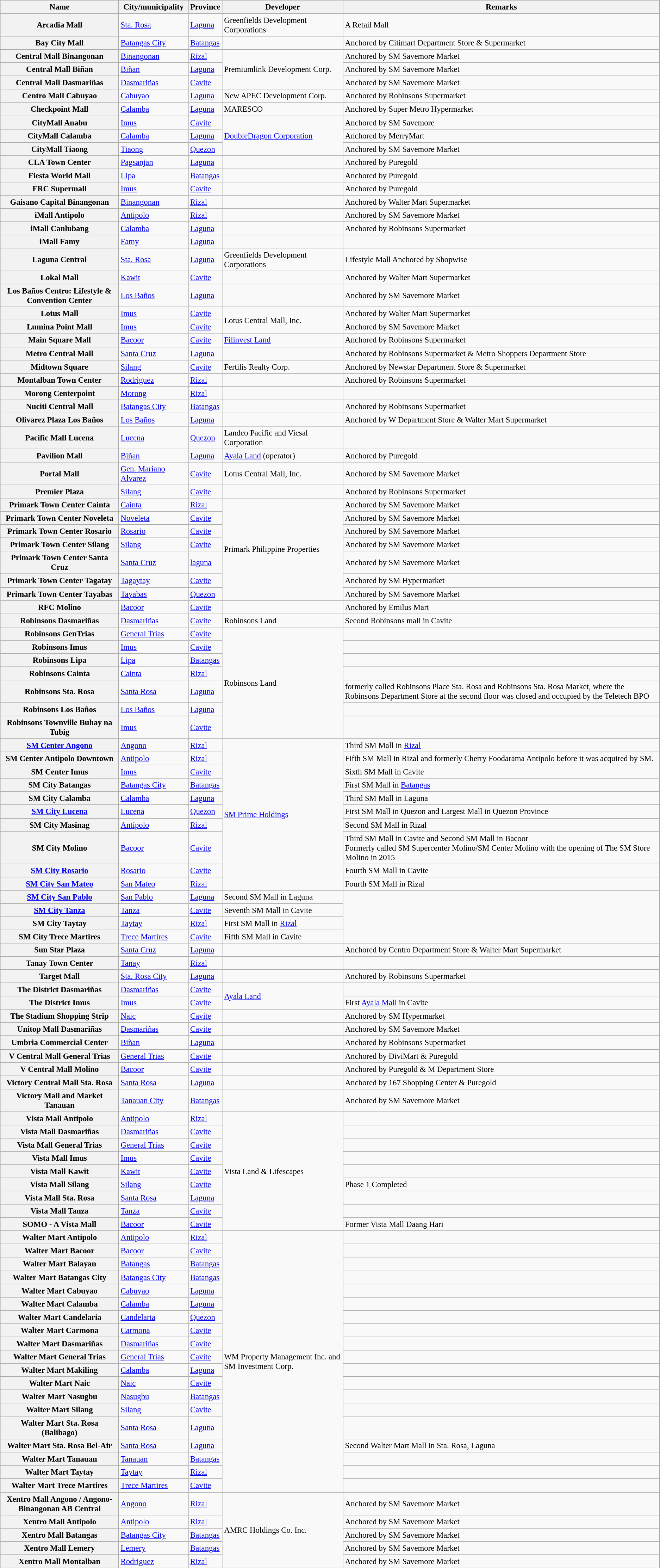<table class="wikitable sortable plainrowheaders" style="font-size:95%;">
<tr>
<th scope="col">Name</th>
<th scope="col">City/municipality</th>
<th scope="col">Province</th>
<th scope="col">Developer</th>
<th scope="col" class="unsortable">Remarks</th>
</tr>
<tr>
<th scope="row">Arcadia Mall</th>
<td><a href='#'>Sta. Rosa</a></td>
<td><a href='#'>Laguna</a></td>
<td>Greenfields Development Corporations</td>
<td>A Retail Mall</td>
</tr>
<tr>
<th scope="row">Bay City Mall</th>
<td><a href='#'>Batangas City</a></td>
<td><a href='#'>Batangas</a></td>
<td></td>
<td>Anchored by Citimart Department Store & Supermarket</td>
</tr>
<tr>
<th scope="row">Central Mall Binangonan</th>
<td><a href='#'>Binangonan</a></td>
<td><a href='#'>Rizal</a></td>
<td rowspan="3">Premiumlink Development Corp.</td>
<td>Anchored by SM Savemore Market</td>
</tr>
<tr>
<th scope="row">Central Mall Biñan</th>
<td><a href='#'>Biñan</a></td>
<td><a href='#'>Laguna</a></td>
<td>Anchored by SM Savemore Market</td>
</tr>
<tr>
<th scope="row">Central Mall Dasmariñas</th>
<td><a href='#'>Dasmariñas</a></td>
<td><a href='#'>Cavite</a></td>
<td>Anchored by SM Savemore Market</td>
</tr>
<tr>
<th scope="row">Centro Mall Cabuyao</th>
<td><a href='#'>Cabuyao</a></td>
<td><a href='#'>Laguna</a></td>
<td>New APEC Development Corp.</td>
<td>Anchored by Robinsons Supermarket</td>
</tr>
<tr>
<th scope="row">Checkpoint Mall</th>
<td><a href='#'>Calamba</a></td>
<td><a href='#'>Laguna</a></td>
<td>MARESCO</td>
<td>Anchored by Super Metro Hypermarket</td>
</tr>
<tr>
<th scope="row">CityMall Anabu</th>
<td><a href='#'>Imus</a></td>
<td><a href='#'>Cavite</a></td>
<td rowspan="3"><a href='#'>DoubleDragon Corporation</a></td>
<td>Anchored by SM Savemore</td>
</tr>
<tr>
<th scope="row">CityMall Calamba</th>
<td><a href='#'>Calamba</a></td>
<td><a href='#'>Laguna</a></td>
<td>Anchored by MerryMart</td>
</tr>
<tr>
<th scope="row">CityMall Tiaong</th>
<td><a href='#'>Tiaong</a></td>
<td><a href='#'>Quezon</a></td>
<td>Anchored by SM Savemore Market</td>
</tr>
<tr>
<th scope="row">CLA Town Center</th>
<td><a href='#'>Pagsanjan</a></td>
<td><a href='#'>Laguna</a></td>
<td></td>
<td>Anchored by Puregold</td>
</tr>
<tr>
<th scope="row">Fiesta World Mall</th>
<td><a href='#'>Lipa</a></td>
<td><a href='#'>Batangas</a></td>
<td></td>
<td>Anchored by Puregold</td>
</tr>
<tr>
<th scope="row">FRC Supermall</th>
<td><a href='#'>Imus</a></td>
<td><a href='#'>Cavite</a></td>
<td></td>
<td>Anchored by Puregold</td>
</tr>
<tr>
<th scope="row">Gaisano Capital Binangonan</th>
<td><a href='#'>Binangonan</a></td>
<td><a href='#'>Rizal</a></td>
<td></td>
<td>Anchored by Walter Mart Supermarket</td>
</tr>
<tr>
<th scope="row">iMall Antipolo</th>
<td><a href='#'>Antipolo</a></td>
<td><a href='#'>Rizal</a></td>
<td></td>
<td>Anchored by SM Savemore Market</td>
</tr>
<tr>
<th scope="row">iMall Canlubang</th>
<td><a href='#'>Calamba</a></td>
<td><a href='#'>Laguna</a></td>
<td></td>
<td>Anchored by Robinsons Supermarket</td>
</tr>
<tr>
<th scope="row">iMall Famy</th>
<td><a href='#'>Famy</a></td>
<td><a href='#'>Laguna</a></td>
<td></td>
<td></td>
</tr>
<tr>
<th scope="row">Laguna Central</th>
<td><a href='#'>Sta. Rosa</a></td>
<td><a href='#'>Laguna</a></td>
<td>Greenfields Development Corporations</td>
<td>Lifestyle Mall Anchored by Shopwise</td>
</tr>
<tr>
<th scope="row">Lokal Mall</th>
<td><a href='#'>Kawit</a></td>
<td><a href='#'>Cavite</a></td>
<td></td>
<td>Anchored by Walter Mart Supermarket</td>
</tr>
<tr>
<th scope="row">Los Baños Centro: Lifestyle & Convention Center</th>
<td><a href='#'>Los Baños</a></td>
<td><a href='#'>Laguna</a></td>
<td></td>
<td>Anchored by SM Savemore Market</td>
</tr>
<tr>
<th scope="row">Lotus Mall</th>
<td><a href='#'>Imus</a></td>
<td><a href='#'>Cavite</a></td>
<td rowspan="2">Lotus Central Mall, Inc.</td>
<td>Anchored by Walter Mart Supermarket</td>
</tr>
<tr>
<th scope="row">Lumina Point Mall</th>
<td><a href='#'>Imus</a></td>
<td><a href='#'>Cavite</a></td>
<td>Anchored by SM Savemore Market</td>
</tr>
<tr>
<th scope="row">Main Square Mall</th>
<td><a href='#'>Bacoor</a></td>
<td><a href='#'>Cavite</a></td>
<td><a href='#'>Filinvest Land</a></td>
<td>Anchored by Robinsons Supermarket</td>
</tr>
<tr>
<th scope="row">Metro Central Mall</th>
<td><a href='#'>Santa Cruz</a></td>
<td><a href='#'>Laguna</a></td>
<td></td>
<td>Anchored by Robinsons Supermarket & Metro Shoppers Department Store</td>
</tr>
<tr>
<th scope="row">Midtown Square</th>
<td><a href='#'>Silang</a></td>
<td><a href='#'>Cavite</a></td>
<td>Fertilis Realty Corp.</td>
<td>Anchored by Newstar Department Store & Supermarket</td>
</tr>
<tr>
<th scope="row">Montalban Town Center</th>
<td><a href='#'>Rodriguez</a></td>
<td><a href='#'>Rizal</a></td>
<td></td>
<td>Anchored by Robinsons Supermarket</td>
</tr>
<tr>
<th scope="row">Morong Centerpoint</th>
<td><a href='#'>Morong</a></td>
<td><a href='#'>Rizal</a></td>
<td></td>
<td></td>
</tr>
<tr>
<th scope="row">Nuciti Central Mall</th>
<td><a href='#'>Batangas City</a></td>
<td><a href='#'>Batangas</a></td>
<td></td>
<td>Anchored by Robinsons Supermarket</td>
</tr>
<tr>
<th scope="row">Olivarez Plaza Los Baños</th>
<td><a href='#'>Los Baños</a></td>
<td><a href='#'>Laguna</a></td>
<td></td>
<td>Anchored by W Department Store & Walter Mart Supermarket</td>
</tr>
<tr>
<th scope="row">Pacific Mall Lucena</th>
<td><a href='#'>Lucena</a></td>
<td><a href='#'>Quezon</a></td>
<td>Landco Pacific and Vicsal Corporation</td>
<td></td>
</tr>
<tr>
<th scope="row">Pavilion Mall</th>
<td><a href='#'>Biñan</a></td>
<td><a href='#'>Laguna</a></td>
<td><a href='#'>Ayala Land</a> (operator)</td>
<td>Anchored by Puregold</td>
</tr>
<tr>
<th scope="row">Portal Mall</th>
<td><a href='#'>Gen. Mariano Alvarez</a></td>
<td><a href='#'>Cavite</a></td>
<td>Lotus Central Mall, Inc.</td>
<td>Anchored by SM Savemore Market</td>
</tr>
<tr>
<th scope="row">Premier Plaza</th>
<td><a href='#'>Silang</a></td>
<td><a href='#'>Cavite</a></td>
<td></td>
<td>Anchored by Robinsons Supermarket</td>
</tr>
<tr>
<th scope="row">Primark Town Center Cainta</th>
<td><a href='#'>Cainta</a></td>
<td><a href='#'>Rizal</a></td>
<td rowspan="7">Primark Philippine Properties</td>
<td>Anchored by SM Savemore Market</td>
</tr>
<tr>
<th scope="row">Primark Town Center Noveleta</th>
<td><a href='#'>Noveleta</a></td>
<td><a href='#'>Cavite</a></td>
<td>Anchored by SM Savemore Market</td>
</tr>
<tr>
<th scope="row">Primark Town Center Rosario</th>
<td><a href='#'>Rosario</a></td>
<td><a href='#'>Cavite</a></td>
<td>Anchored by SM Savemore Market</td>
</tr>
<tr>
<th scope="row">Primark Town Center Silang</th>
<td><a href='#'>Silang</a></td>
<td><a href='#'>Cavite</a></td>
<td>Anchored by SM Savemore Market</td>
</tr>
<tr>
<th scope="row">Primark Town Center Santa Cruz</th>
<td><a href='#'>Santa Cruz</a></td>
<td><a href='#'>laguna</a></td>
<td>Anchored by SM Savemore Market</td>
</tr>
<tr>
<th scope="row">Primark Town Center Tagatay</th>
<td><a href='#'>Tagaytay</a></td>
<td><a href='#'>Cavite</a></td>
<td>Anchored by SM Hypermarket</td>
</tr>
<tr>
<th scope="row">Primark Town Center Tayabas</th>
<td><a href='#'>Tayabas</a></td>
<td><a href='#'>Quezon</a></td>
<td>Anchored by SM Savemore Market</td>
</tr>
<tr>
<th scope="row">RFC Molino</th>
<td><a href='#'>Bacoor</a></td>
<td><a href='#'>Cavite</a></td>
<td></td>
<td>Anchored by Emilus Mart</td>
</tr>
<tr>
<th scope="row">Robinsons Dasmariñas</th>
<td><a href='#'>Dasmariñas</a></td>
<td><a href='#'>Cavite</a></td>
<td>Robinsons Land</td>
<td>Second Robinsons mall in Cavite</td>
</tr>
<tr>
<th scope="row">Robinsons GenTrias</th>
<td><a href='#'>General Trias</a></td>
<td><a href='#'>Cavite</a></td>
<td rowspan="7">Robinsons Land</td>
<td></td>
</tr>
<tr>
<th scope="row">Robinsons Imus</th>
<td><a href='#'>Imus</a></td>
<td><a href='#'>Cavite</a></td>
<td></td>
</tr>
<tr>
<th scope="row">Robinsons Lipa</th>
<td><a href='#'>Lipa</a></td>
<td><a href='#'>Batangas</a></td>
<td></td>
</tr>
<tr>
<th scope="row">Robinsons Cainta</th>
<td><a href='#'>Cainta</a></td>
<td><a href='#'>Rizal</a></td>
<td></td>
</tr>
<tr>
<th scope="row">Robinsons Sta. Rosa</th>
<td><a href='#'>Santa Rosa</a></td>
<td><a href='#'>Laguna</a></td>
<td>formerly called Robinsons Place Sta. Rosa and Robinsons Sta. Rosa Market, where the Robinsons Department Store at the second floor was closed and occupied by the Teletech BPO</td>
</tr>
<tr>
<th scope="row">Robinsons Los Baños</th>
<td><a href='#'>Los Baños</a></td>
<td><a href='#'>Laguna</a></td>
<td></td>
</tr>
<tr>
<th scope="row">Robinsons Townville Buhay na Tubig</th>
<td><a href='#'>Imus</a></td>
<td><a href='#'>Cavite</a></td>
<td></td>
</tr>
<tr>
<th scope="row"><a href='#'>SM Center Angono</a></th>
<td><a href='#'>Angono</a></td>
<td><a href='#'>Rizal</a></td>
<td rowspan="10"><a href='#'>SM Prime Holdings</a></td>
<td>Third SM Mall in <a href='#'>Rizal</a></td>
</tr>
<tr>
<th scope="row">SM Center Antipolo Downtown</th>
<td><a href='#'>Antipolo</a></td>
<td><a href='#'>Rizal</a></td>
<td>Fifth SM Mall in Rizal and formerly Cherry Foodarama Antipolo before it was acquired by SM.</td>
</tr>
<tr>
<th scope="row">SM Center Imus</th>
<td><a href='#'>Imus</a></td>
<td><a href='#'>Cavite</a></td>
<td>Sixth SM Mall in Cavite</td>
</tr>
<tr>
<th scope="row">SM City Batangas</th>
<td><a href='#'>Batangas City</a></td>
<td><a href='#'>Batangas</a></td>
<td>First SM Mall in <a href='#'>Batangas</a></td>
</tr>
<tr>
<th scope="row">SM City Calamba</th>
<td><a href='#'>Calamba</a></td>
<td><a href='#'>Laguna</a></td>
<td>Third SM Mall in Laguna</td>
</tr>
<tr>
<th scope="row"><a href='#'>SM City Lucena</a></th>
<td><a href='#'>Lucena</a></td>
<td><a href='#'>Quezon</a></td>
<td>First SM Mall in Quezon and Largest Mall in Quezon Province</td>
</tr>
<tr>
<th scope="row">SM City Masinag</th>
<td><a href='#'>Antipolo</a></td>
<td><a href='#'>Rizal</a></td>
<td>Second SM Mall in Rizal</td>
</tr>
<tr>
<th scope="row">SM City Molino</th>
<td><a href='#'>Bacoor</a></td>
<td><a href='#'>Cavite</a></td>
<td>Third SM Mall in Cavite and Second SM Mall in Bacoor<br>Formerly called SM Supercenter Molino/SM Center Molino with the opening of The SM Store Molino in 2015</td>
</tr>
<tr>
<th scope="row"><a href='#'>SM City Rosario</a></th>
<td><a href='#'>Rosario</a></td>
<td><a href='#'>Cavite</a></td>
<td>Fourth SM Mall in Cavite</td>
</tr>
<tr>
<th scope="row"><a href='#'>SM City San Mateo</a></th>
<td><a href='#'>San Mateo</a></td>
<td><a href='#'>Rizal</a></td>
<td>Fourth SM Mall in Rizal</td>
</tr>
<tr>
<th scope="row"><a href='#'>SM City San Pablo</a></th>
<td><a href='#'>San Pablo</a></td>
<td><a href='#'>Laguna</a></td>
<td>Second SM Mall in Laguna</td>
</tr>
<tr>
<th scope="row"><a href='#'>SM City Tanza</a></th>
<td><a href='#'>Tanza</a></td>
<td><a href='#'>Cavite</a></td>
<td>Seventh SM Mall in Cavite</td>
</tr>
<tr>
<th scope="row">SM City Taytay</th>
<td><a href='#'>Taytay</a></td>
<td><a href='#'>Rizal</a></td>
<td>First SM Mall in <a href='#'>Rizal</a></td>
</tr>
<tr>
<th scope="row">SM City Trece Martires</th>
<td><a href='#'>Trece Martires</a></td>
<td><a href='#'>Cavite</a></td>
<td>Fifth SM Mall in Cavite</td>
</tr>
<tr>
<th scope="row">Sun Star Plaza</th>
<td><a href='#'>Santa Cruz</a></td>
<td><a href='#'>Laguna</a></td>
<td></td>
<td>Anchored by Centro Department Store & Walter Mart Supermarket</td>
</tr>
<tr>
<th scope="row">Tanay Town Center</th>
<td><a href='#'>Tanay</a></td>
<td><a href='#'>Rizal</a></td>
<td></td>
<td></td>
</tr>
<tr>
<th scope="row">Target Mall</th>
<td><a href='#'>Sta. Rosa City</a></td>
<td><a href='#'>Laguna</a></td>
<td></td>
<td>Anchored by Robinsons Supermarket</td>
</tr>
<tr>
<th scope="row">The District Dasmariñas</th>
<td><a href='#'>Dasmariñas</a></td>
<td><a href='#'>Cavite</a></td>
<td rowspan="2"><a href='#'>Ayala Land</a></td>
<td></td>
</tr>
<tr>
<th scope="row">The District Imus</th>
<td><a href='#'>Imus</a></td>
<td><a href='#'>Cavite</a></td>
<td>First <a href='#'>Ayala Mall</a> in Cavite</td>
</tr>
<tr>
<th scope="row">The Stadium Shopping Strip</th>
<td><a href='#'>Naic</a></td>
<td><a href='#'>Cavite</a></td>
<td></td>
<td>Anchored by SM Hypermarket</td>
</tr>
<tr>
<th scope="row">Unitop Mall Dasmariñas</th>
<td><a href='#'>Dasmariñas</a></td>
<td><a href='#'>Cavite</a></td>
<td></td>
<td>Anchored by SM Savemore Market</td>
</tr>
<tr>
<th scope="row">Umbria Commercial Center</th>
<td><a href='#'>Biñan</a></td>
<td><a href='#'>Laguna</a></td>
<td></td>
<td>Anchored by Robinsons Supermarket</td>
</tr>
<tr>
<th scope="row">V Central Mall General Trias</th>
<td><a href='#'>General Trias</a></td>
<td><a href='#'>Cavite</a></td>
<td></td>
<td>Anchored by DiviMart & Puregold</td>
</tr>
<tr>
<th scope="row">V Central Mall Molino</th>
<td><a href='#'>Bacoor</a></td>
<td><a href='#'>Cavite</a></td>
<td></td>
<td>Anchored by Puregold & M Department Store</td>
</tr>
<tr>
<th scope="row">Victory Central Mall Sta. Rosa</th>
<td><a href='#'>Santa Rosa</a></td>
<td><a href='#'>Laguna</a></td>
<td></td>
<td>Anchored by 167 Shopping Center & Puregold</td>
</tr>
<tr>
<th scope="row">Victory Mall and Market Tanauan</th>
<td><a href='#'>Tanauan City</a></td>
<td><a href='#'>Batangas</a></td>
<td></td>
<td>Anchored by SM Savemore Market</td>
</tr>
<tr>
<th scope="row">Vista Mall Antipolo</th>
<td><a href='#'>Antipolo</a></td>
<td><a href='#'>Rizal</a></td>
<td rowspan="9">Vista Land & Lifescapes</td>
<td></td>
</tr>
<tr>
<th scope="row">Vista Mall Dasmariñas</th>
<td><a href='#'>Dasmariñas</a></td>
<td><a href='#'>Cavite</a></td>
<td></td>
</tr>
<tr>
<th scope="row">Vista Mall General Trias</th>
<td><a href='#'>General Trias</a></td>
<td><a href='#'>Cavite</a></td>
<td></td>
</tr>
<tr>
<th scope="row">Vista Mall Imus</th>
<td><a href='#'>Imus</a></td>
<td><a href='#'>Cavite</a></td>
<td></td>
</tr>
<tr>
<th scope="row">Vista Mall Kawit</th>
<td><a href='#'>Kawit</a></td>
<td><a href='#'>Cavite</a></td>
<td></td>
</tr>
<tr>
<th scope="row">Vista Mall Silang</th>
<td><a href='#'>Silang</a></td>
<td><a href='#'>Cavite</a></td>
<td>Phase 1 Completed</td>
</tr>
<tr>
<th scope="row">Vista Mall Sta. Rosa</th>
<td><a href='#'>Santa Rosa</a></td>
<td><a href='#'>Laguna</a></td>
<td></td>
</tr>
<tr>
<th scope="row">Vista Mall Tanza</th>
<td><a href='#'>Tanza</a></td>
<td><a href='#'>Cavite</a></td>
<td></td>
</tr>
<tr>
<th scope="row">SOMO - A Vista Mall</th>
<td><a href='#'>Bacoor</a></td>
<td><a href='#'>Cavite</a></td>
<td>Former Vista Mall Daang Hari</td>
</tr>
<tr>
<th scope="row">Walter Mart Antipolo</th>
<td><a href='#'>Antipolo</a></td>
<td><a href='#'>Rizal</a></td>
<td rowspan="19">WM Property Management Inc. and SM Investment Corp.</td>
<td></td>
</tr>
<tr>
<th scope="row">Walter Mart Bacoor</th>
<td><a href='#'>Bacoor</a></td>
<td><a href='#'>Cavite</a></td>
<td></td>
</tr>
<tr>
<th scope="row">Walter Mart Balayan</th>
<td><a href='#'>Batangas</a></td>
<td><a href='#'>Batangas</a></td>
<td></td>
</tr>
<tr>
<th scope="row">Walter Mart Batangas City</th>
<td><a href='#'>Batangas City</a></td>
<td><a href='#'>Batangas</a></td>
<td></td>
</tr>
<tr>
<th scope="row">Walter Mart Cabuyao</th>
<td><a href='#'>Cabuyao</a></td>
<td><a href='#'>Laguna</a></td>
<td></td>
</tr>
<tr>
<th scope="row">Walter Mart Calamba</th>
<td><a href='#'>Calamba</a></td>
<td><a href='#'>Laguna</a></td>
<td></td>
</tr>
<tr>
<th scope="row">Walter Mart Candelaria</th>
<td><a href='#'>Candelaria</a></td>
<td><a href='#'>Quezon</a></td>
<td></td>
</tr>
<tr>
<th scope="row">Walter Mart Carmona</th>
<td><a href='#'>Carmona</a></td>
<td><a href='#'>Cavite</a></td>
<td></td>
</tr>
<tr>
<th scope="row">Walter Mart Dasmariñas</th>
<td><a href='#'>Dasmariñas</a></td>
<td><a href='#'>Cavite</a></td>
<td></td>
</tr>
<tr>
<th scope="row">Walter Mart General Trias</th>
<td><a href='#'>General Trias</a></td>
<td><a href='#'>Cavite</a></td>
<td></td>
</tr>
<tr>
<th scope="row">Walter Mart Makiling</th>
<td><a href='#'>Calamba</a></td>
<td><a href='#'>Laguna</a></td>
<td></td>
</tr>
<tr>
<th scope="row">Walter Mart Naic</th>
<td><a href='#'>Naic</a></td>
<td><a href='#'>Cavite</a></td>
<td></td>
</tr>
<tr>
<th scope="row">Walter Mart Nasugbu</th>
<td><a href='#'>Nasugbu</a></td>
<td><a href='#'>Batangas</a></td>
<td></td>
</tr>
<tr>
<th scope="row">Walter Mart Silang</th>
<td><a href='#'>Silang</a></td>
<td><a href='#'>Cavite</a></td>
<td></td>
</tr>
<tr>
<th scope="row">Walter Mart Sta. Rosa (Balibago)</th>
<td><a href='#'>Santa Rosa</a></td>
<td><a href='#'>Laguna</a></td>
<td></td>
</tr>
<tr>
<th scope="row">Walter Mart Sta. Rosa Bel-Air</th>
<td><a href='#'>Santa Rosa</a></td>
<td><a href='#'>Laguna</a></td>
<td>Second Walter Mart Mall in Sta. Rosa, Laguna</td>
</tr>
<tr>
<th scope="row">Walter Mart Tanauan</th>
<td><a href='#'>Tanauan</a></td>
<td><a href='#'>Batangas</a></td>
<td></td>
</tr>
<tr>
<th scope="row">Walter Mart Taytay</th>
<td><a href='#'>Taytay</a></td>
<td><a href='#'>Rizal</a></td>
<td></td>
</tr>
<tr>
<th scope="row">Walter Mart Trece Martires</th>
<td><a href='#'>Trece Martires</a></td>
<td><a href='#'>Cavite</a></td>
<td></td>
</tr>
<tr>
<th scope="row">Xentro Mall Angono / Angono-Binangonan AB Central</th>
<td><a href='#'>Angono</a></td>
<td><a href='#'>Rizal</a></td>
<td rowspan="5">AMRC Holdings Co. Inc.</td>
<td>Anchored by SM Savemore Market</td>
</tr>
<tr>
<th scope="row">Xentro Mall Antipolo</th>
<td><a href='#'>Antipolo</a></td>
<td><a href='#'>Rizal</a></td>
<td>Anchored by SM Savemore Market</td>
</tr>
<tr>
<th scope="row">Xentro Mall Batangas</th>
<td><a href='#'>Batangas City</a></td>
<td><a href='#'>Batangas</a></td>
<td>Anchored by SM Savemore Market</td>
</tr>
<tr>
<th scope="row">Xentro Mall Lemery</th>
<td><a href='#'>Lemery</a></td>
<td><a href='#'>Batangas</a></td>
<td>Anchored by SM Savemore Market</td>
</tr>
<tr>
<th scope="row">Xentro Mall Montalban</th>
<td><a href='#'>Rodriguez</a></td>
<td><a href='#'>Rizal</a></td>
<td>Anchored by SM Savemore Market</td>
</tr>
</table>
